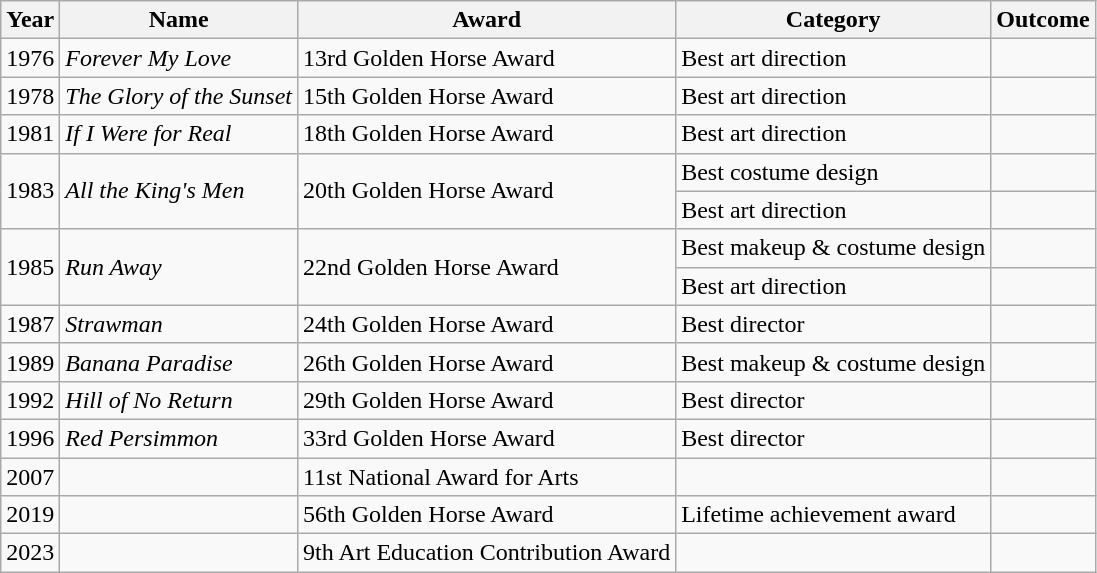<table class="wikitable">
<tr>
<th>Year</th>
<th>Name</th>
<th>Award</th>
<th>Category</th>
<th>Outcome</th>
</tr>
<tr>
<td>1976</td>
<td><em>Forever My Love</em></td>
<td>13rd Golden Horse Award</td>
<td>Best art direction</td>
<td></td>
</tr>
<tr>
<td>1978</td>
<td><em>The Glory of the Sunset</em></td>
<td>15th Golden Horse Award</td>
<td>Best art direction</td>
<td></td>
</tr>
<tr>
<td>1981</td>
<td><em>If I Were for Real</em></td>
<td>18th Golden Horse Award</td>
<td>Best art direction</td>
<td></td>
</tr>
<tr>
<td rowspan="2">1983</td>
<td rowspan="2"><em>All the King's Men</em></td>
<td rowspan="2">20th Golden Horse Award</td>
<td>Best costume design</td>
<td></td>
</tr>
<tr>
<td>Best art direction</td>
<td></td>
</tr>
<tr>
<td rowspan="2">1985</td>
<td rowspan="2"><em>Run Away</em></td>
<td rowspan="2">22nd Golden Horse Award</td>
<td>Best makeup & costume design</td>
<td></td>
</tr>
<tr>
<td>Best art direction</td>
<td></td>
</tr>
<tr>
<td>1987</td>
<td><em>Strawman</em></td>
<td>24th Golden Horse Award</td>
<td>Best director</td>
<td></td>
</tr>
<tr>
<td>1989</td>
<td><em>Banana Paradise</em></td>
<td>26th Golden Horse Award</td>
<td>Best makeup & costume design</td>
<td></td>
</tr>
<tr>
<td>1992</td>
<td><em>Hill of No Return</em></td>
<td>29th Golden Horse Award</td>
<td>Best director</td>
<td></td>
</tr>
<tr>
<td>1996</td>
<td><em>Red Persimmon</em></td>
<td>33rd Golden Horse Award</td>
<td>Best director</td>
<td></td>
</tr>
<tr>
<td>2007</td>
<td></td>
<td>11st National Award for Arts</td>
<td></td>
<td></td>
</tr>
<tr>
<td>2019</td>
<td></td>
<td>56th Golden Horse Award</td>
<td>Lifetime achievement award</td>
<td></td>
</tr>
<tr>
<td>2023</td>
<td></td>
<td>9th Art Education Contribution Award</td>
<td></td>
<td></td>
</tr>
</table>
